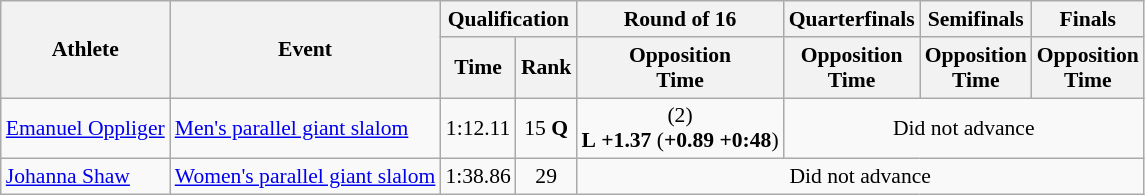<table class="wikitable" style="font-size:90%">
<tr>
<th rowspan="2">Athlete</th>
<th rowspan="2">Event</th>
<th colspan="2">Qualification</th>
<th>Round of 16</th>
<th>Quarterfinals</th>
<th>Semifinals</th>
<th>Finals</th>
</tr>
<tr>
<th>Time</th>
<th>Rank</th>
<th>Opposition<br>Time</th>
<th>Opposition<br>Time</th>
<th>Opposition<br>Time</th>
<th>Opposition<br>Time</th>
</tr>
<tr>
<td><a href='#'>Emanuel Oppliger</a></td>
<td><a href='#'>Men's parallel giant slalom</a></td>
<td style="text-align:center;">1:12.11</td>
<td style="text-align:center;">15 <strong>Q</strong></td>
<td style="text-align:center;"> (2)<br><strong>L</strong> <strong>+1.37</strong> (<strong>+0.89</strong> <strong>+0:48</strong>)</td>
<td colspan="5" style="text-align:center;">Did not advance</td>
</tr>
<tr>
<td><a href='#'>Johanna Shaw</a></td>
<td><a href='#'>Women's parallel giant slalom</a></td>
<td style="text-align:center;">1:38.86</td>
<td style="text-align:center;">29</td>
<td colspan="6" style="text-align:center;">Did not advance</td>
</tr>
</table>
